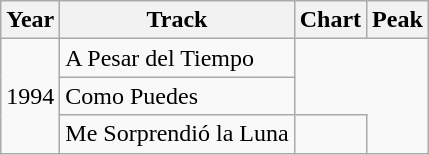<table class="wikitable">
<tr>
<th>Year</th>
<th>Track</th>
<th>Chart</th>
<th>Peak</th>
</tr>
<tr>
<td rowspan="3">1994</td>
<td>A Pesar del Tiempo<br></td>
</tr>
<tr>
<td>Como Puedes<br></td>
</tr>
<tr>
<td>Me Sorprendió la Luna</td>
<td></td>
</tr>
</table>
